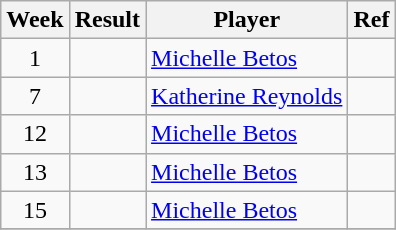<table class=wikitable>
<tr>
<th>Week</th>
<th>Result</th>
<th>Player</th>
<th>Ref</th>
</tr>
<tr>
<td align=center>1</td>
<td></td>
<td> <a href='#'>Michelle Betos</a></td>
<td></td>
</tr>
<tr>
<td align=center>7</td>
<td></td>
<td> <a href='#'>Katherine Reynolds</a></td>
<td></td>
</tr>
<tr>
<td align=center>12</td>
<td></td>
<td> <a href='#'>Michelle Betos</a></td>
<td></td>
</tr>
<tr>
<td align=center>13</td>
<td></td>
<td> <a href='#'>Michelle Betos</a></td>
<td></td>
</tr>
<tr>
<td align=center>15</td>
<td></td>
<td> <a href='#'>Michelle Betos</a></td>
<td></td>
</tr>
<tr>
</tr>
</table>
